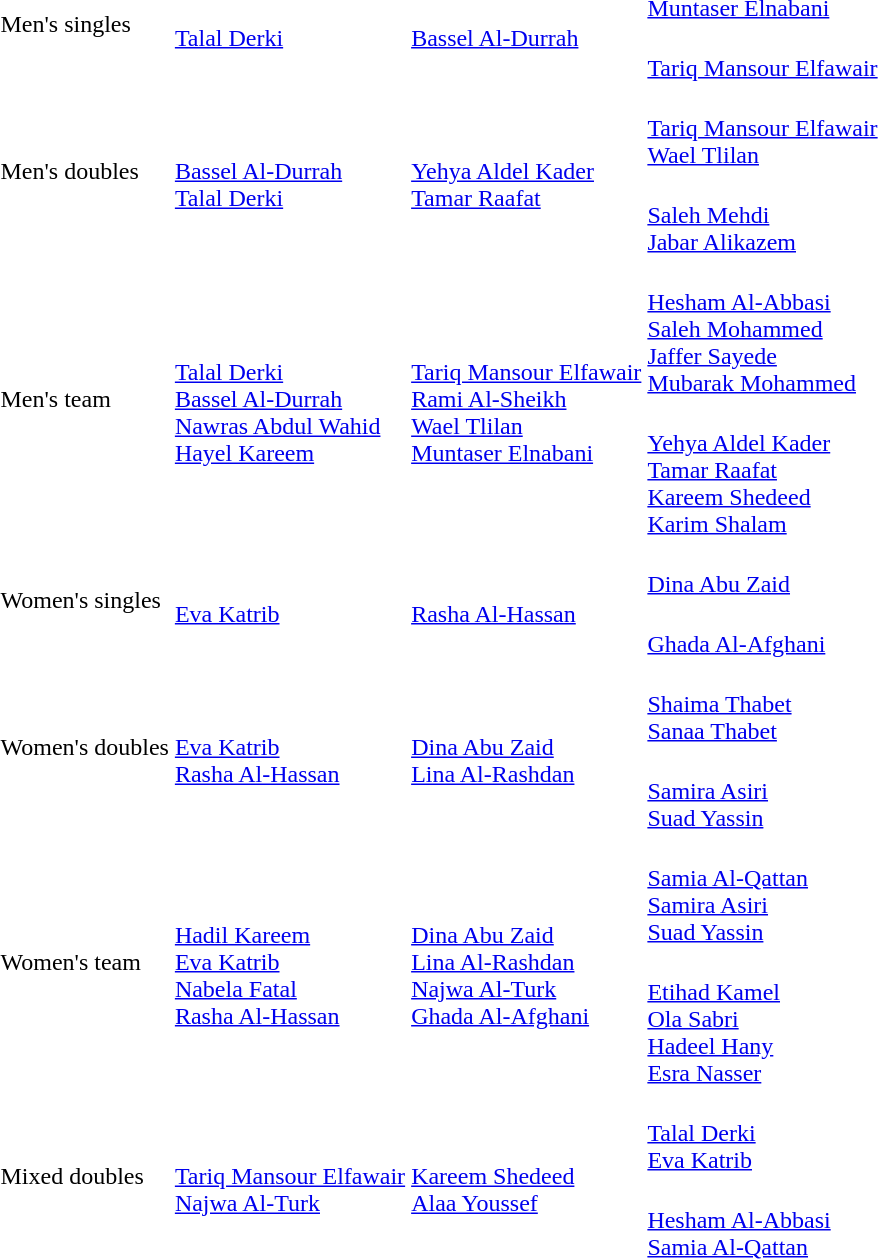<table>
<tr>
<td rowspan=2>Men's singles</td>
<td rowspan=2><br><a href='#'>Talal Derki</a></td>
<td rowspan=2><br><a href='#'>Bassel Al-Durrah</a></td>
<td><br><a href='#'>Muntaser Elnabani</a></td>
</tr>
<tr>
<td><br><a href='#'>Tariq Mansour Elfawair</a></td>
</tr>
<tr>
<td rowspan=2>Men's doubles</td>
<td rowspan=2><br><a href='#'>Bassel Al-Durrah</a><br><a href='#'>Talal Derki</a></td>
<td rowspan=2><br><a href='#'>Yehya Aldel Kader</a><br><a href='#'>Tamar Raafat</a></td>
<td><br><a href='#'>Tariq Mansour Elfawair</a><br><a href='#'>Wael Tlilan</a></td>
</tr>
<tr>
<td><br><a href='#'>Saleh Mehdi</a><br><a href='#'>Jabar Alikazem</a></td>
</tr>
<tr>
<td rowspan=2>Men's team</td>
<td rowspan=2><br><a href='#'>Talal Derki</a><br><a href='#'>Bassel Al-Durrah</a><br><a href='#'>Nawras Abdul Wahid</a><br><a href='#'>Hayel Kareem</a></td>
<td rowspan=2><br><a href='#'>Tariq Mansour Elfawair</a><br><a href='#'>Rami Al-Sheikh</a><br><a href='#'>Wael Tlilan</a><br><a href='#'>Muntaser Elnabani</a></td>
<td><br><a href='#'>Hesham Al-Abbasi</a><br><a href='#'>Saleh Mohammed</a><br><a href='#'>Jaffer Sayede</a><br><a href='#'>Mubarak Mohammed</a></td>
</tr>
<tr>
<td><br><a href='#'>Yehya Aldel Kader</a><br><a href='#'>Tamar Raafat</a><br><a href='#'>Kareem Shedeed</a><br><a href='#'>Karim Shalam</a></td>
</tr>
<tr>
<td rowspan=2>Women's singles</td>
<td rowspan=2><br><a href='#'>Eva Katrib</a></td>
<td rowspan=2><br><a href='#'>Rasha Al-Hassan</a></td>
<td><br><a href='#'>Dina Abu Zaid</a></td>
</tr>
<tr>
<td><br><a href='#'>Ghada Al-Afghani</a></td>
</tr>
<tr>
<td rowspan=2>Women's doubles</td>
<td rowspan=2><br><a href='#'>Eva Katrib</a><br><a href='#'>Rasha Al-Hassan</a></td>
<td rowspan=2><br><a href='#'>Dina Abu Zaid</a><br><a href='#'>Lina Al-Rashdan</a></td>
<td><br><a href='#'>Shaima Thabet</a><br><a href='#'>Sanaa Thabet</a></td>
</tr>
<tr>
<td><br><a href='#'>Samira Asiri</a><br><a href='#'>Suad Yassin</a></td>
</tr>
<tr>
<td rowspan=2>Women's team</td>
<td rowspan=2><br><a href='#'>Hadil Kareem</a><br><a href='#'>Eva Katrib</a><br><a href='#'>Nabela Fatal</a><br><a href='#'>Rasha Al-Hassan</a></td>
<td rowspan=2><br><a href='#'>Dina Abu Zaid</a><br><a href='#'>Lina Al-Rashdan</a><br><a href='#'>Najwa Al-Turk</a><br><a href='#'>Ghada Al-Afghani</a></td>
<td><br><a href='#'>Samia Al-Qattan</a><br><a href='#'>Samira Asiri</a><br><a href='#'>Suad Yassin</a></td>
</tr>
<tr>
<td><br><a href='#'>Etihad Kamel</a><br><a href='#'>Ola Sabri</a><br><a href='#'>Hadeel Hany</a><br><a href='#'>Esra Nasser</a></td>
</tr>
<tr>
<td rowspan=2>Mixed doubles</td>
<td rowspan=2><br><a href='#'>Tariq Mansour Elfawair</a><br><a href='#'>Najwa Al-Turk</a></td>
<td rowspan=2><br><a href='#'>Kareem Shedeed</a><br><a href='#'>Alaa Youssef</a></td>
<td><br><a href='#'>Talal Derki</a><br><a href='#'>Eva Katrib</a></td>
</tr>
<tr>
<td><br><a href='#'>Hesham Al-Abbasi</a><br><a href='#'>Samia Al-Qattan</a></td>
</tr>
</table>
